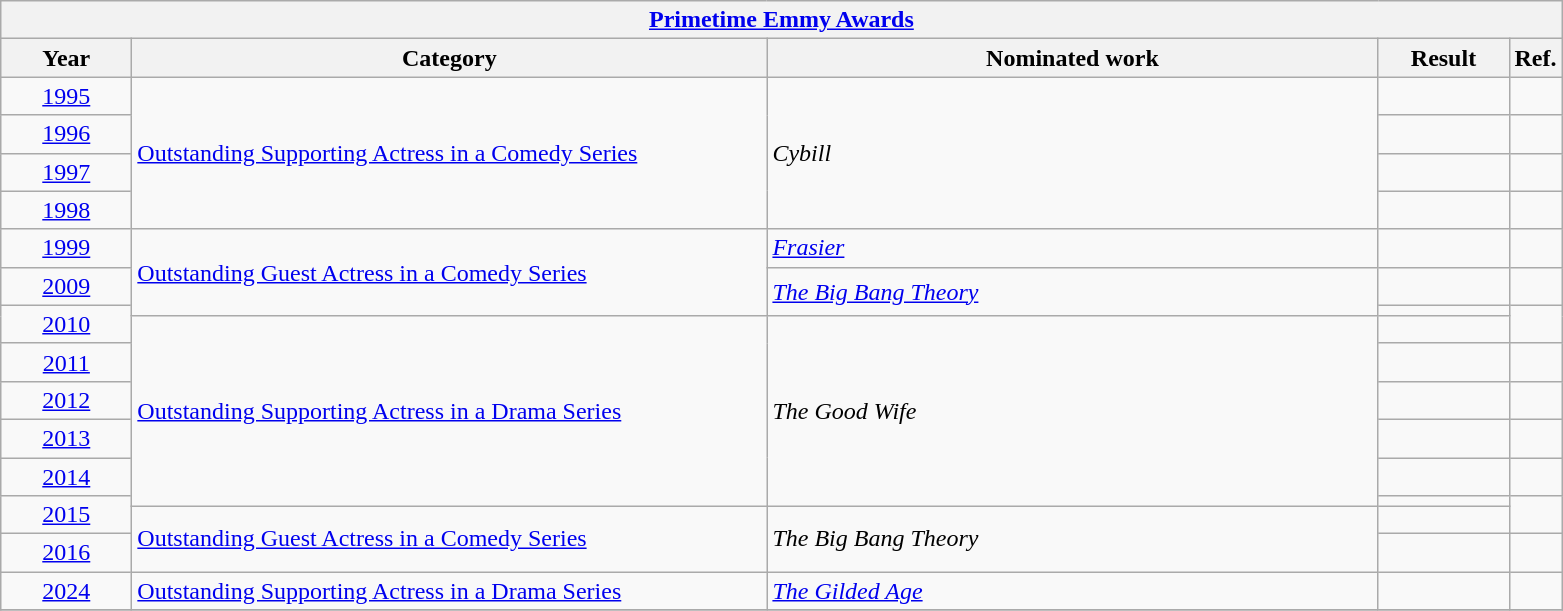<table class=wikitable>
<tr>
<th colspan=5><a href='#'>Primetime Emmy Awards</a></th>
</tr>
<tr>
<th scope="col" style="width:5em;">Year</th>
<th scope="col" style="width:26em;">Category</th>
<th scope="col" style="width:25em;">Nominated work</th>
<th scope="col" style="width:5em;">Result</th>
<th>Ref.</th>
</tr>
<tr>
<td style="text-align:center;"><a href='#'>1995</a></td>
<td rowspan=4><a href='#'>Outstanding Supporting Actress in a Comedy Series</a></td>
<td rowspan=4><em>Cybill</em></td>
<td></td>
<td></td>
</tr>
<tr>
<td style="text-align:center;"><a href='#'>1996</a></td>
<td></td>
<td></td>
</tr>
<tr>
<td style="text-align:center;"><a href='#'>1997</a></td>
<td></td>
<td></td>
</tr>
<tr>
<td style="text-align:center;"><a href='#'>1998</a></td>
<td></td>
<td></td>
</tr>
<tr>
<td style="text-align:center;"><a href='#'>1999</a></td>
<td rowspan=3><a href='#'>Outstanding Guest Actress in a Comedy Series</a></td>
<td><em><a href='#'>Frasier</a></em></td>
<td></td>
<td></td>
</tr>
<tr>
<td style="text-align:center;"><a href='#'>2009</a></td>
<td rowspan=2><em><a href='#'>The Big Bang Theory</a></em></td>
<td></td>
<td></td>
</tr>
<tr>
<td style="text-align:center;", rowspan=2><a href='#'>2010</a></td>
<td></td>
<td rowspan=2></td>
</tr>
<tr>
<td rowspan=6><a href='#'>Outstanding Supporting Actress in a Drama Series</a></td>
<td rowspan=6><em>The Good Wife</em></td>
<td></td>
</tr>
<tr>
<td style="text-align:center;"><a href='#'>2011</a></td>
<td></td>
<td></td>
</tr>
<tr>
<td style="text-align:center;"><a href='#'>2012</a></td>
<td></td>
<td></td>
</tr>
<tr>
<td style="text-align:center;"><a href='#'>2013</a></td>
<td></td>
<td></td>
</tr>
<tr>
<td style="text-align:center;"><a href='#'>2014</a></td>
<td></td>
<td></td>
</tr>
<tr>
<td style="text-align:center;", rowspan=2><a href='#'>2015</a></td>
<td></td>
<td rowspan=2></td>
</tr>
<tr>
<td rowspan=2><a href='#'>Outstanding Guest Actress in a Comedy Series</a></td>
<td rowspan=2><em>The Big Bang Theory</em></td>
<td></td>
</tr>
<tr>
<td style="text-align:center;"><a href='#'>2016</a></td>
<td></td>
<td></td>
</tr>
<tr>
<td style="text-align:center;"><a href='#'>2024</a></td>
<td rowspan=1><a href='#'>Outstanding Supporting Actress in a Drama Series</a></td>
<td rowspan=1><em><a href='#'>The Gilded Age</a></em></td>
<td></td>
<td></td>
</tr>
<tr>
</tr>
</table>
